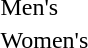<table>
<tr>
<td>Men's <br></td>
<td></td>
<td></td>
<td></td>
</tr>
<tr>
<td>Women's <br></td>
<td></td>
<td></td>
<td></td>
</tr>
</table>
